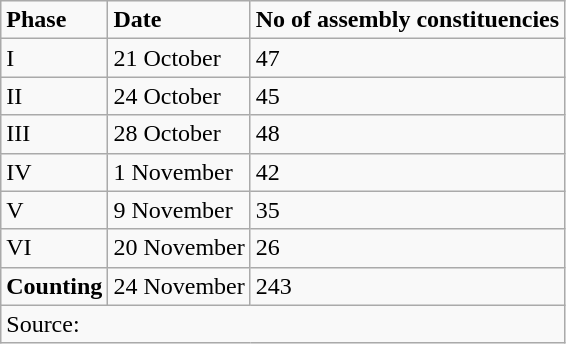<table class="wikitable">
<tr>
<td><strong>Phase</strong></td>
<td><strong>Date</strong></td>
<td><strong>No of assembly constituencies</strong></td>
</tr>
<tr>
<td>I</td>
<td>21 October</td>
<td>47</td>
</tr>
<tr>
<td>II</td>
<td>24 October</td>
<td>45</td>
</tr>
<tr>
<td>III</td>
<td>28 October</td>
<td>48</td>
</tr>
<tr>
<td>IV</td>
<td>1 November</td>
<td>42</td>
</tr>
<tr>
<td>V</td>
<td>9 November</td>
<td>35</td>
</tr>
<tr>
<td>VI</td>
<td>20 November</td>
<td>26</td>
</tr>
<tr>
<td><strong>Counting</strong></td>
<td>24 November</td>
<td>243</td>
</tr>
<tr>
<td colspan="5">Source: </td>
</tr>
</table>
